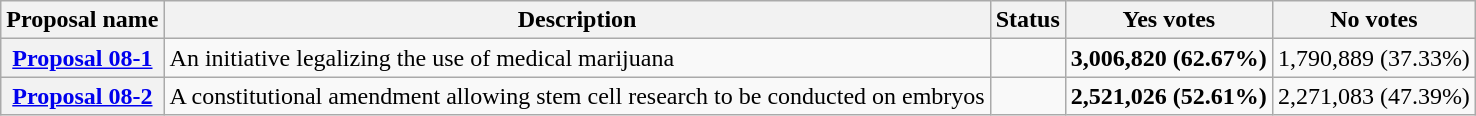<table class="wikitable sortable plainrowheaders">
<tr>
<th scope="col">Proposal name</th>
<th class="unsortable" scope="col">Description</th>
<th scope="col">Status</th>
<th scope="col">Yes votes</th>
<th scope="col">No votes</th>
</tr>
<tr>
<th scope="row"><a href='#'>Proposal 08-1</a></th>
<td>An initiative legalizing the use of medical marijuana</td>
<td></td>
<td><strong>3,006,820 (62.67%)</strong></td>
<td>1,790,889 (37.33%)</td>
</tr>
<tr>
<th scope="row"><a href='#'>Proposal 08-2</a></th>
<td>A constitutional amendment allowing stem cell research to be conducted on embryos</td>
<td></td>
<td><strong>2,521,026 (52.61%)</strong></td>
<td>2,271,083 (47.39%)</td>
</tr>
</table>
